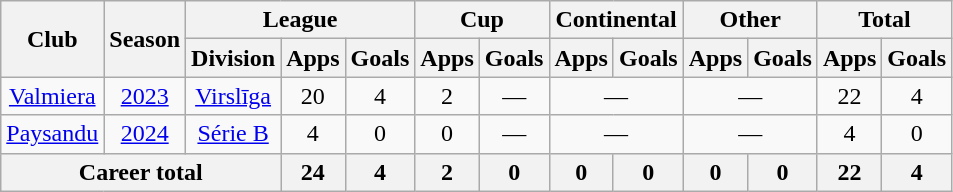<table class="wikitable" style="text-align: center">
<tr>
<th rowspan="2">Club</th>
<th rowspan="2">Season</th>
<th colspan="3">League</th>
<th colspan="2">Cup</th>
<th colspan="2">Continental</th>
<th colspan="2">Other</th>
<th colspan="2">Total</th>
</tr>
<tr>
<th>Division</th>
<th>Apps</th>
<th>Goals</th>
<th>Apps</th>
<th>Goals</th>
<th>Apps</th>
<th>Goals</th>
<th>Apps</th>
<th>Goals</th>
<th>Apps</th>
<th>Goals</th>
</tr>
<tr>
<td><a href='#'>Valmiera</a></td>
<td><a href='#'>2023</a></td>
<td><a href='#'>Virslīga</a></td>
<td>20</td>
<td>4</td>
<td>2</td>
<td 0>—</td>
<td colspan="2">—</td>
<td colspan="2">—</td>
<td>22</td>
<td>4</td>
</tr>
<tr>
<td><a href='#'>Paysandu</a></td>
<td><a href='#'>2024</a></td>
<td><a href='#'>Série B</a></td>
<td>4</td>
<td>0</td>
<td>0</td>
<td 0>—</td>
<td colspan="2">—</td>
<td colspan="2">—</td>
<td>4</td>
<td>0</td>
</tr>
<tr>
<th colspan="3"><strong>Career total</strong></th>
<th>24</th>
<th>4</th>
<th>2</th>
<th>0</th>
<th>0</th>
<th>0</th>
<th>0</th>
<th>0</th>
<th>22</th>
<th>4</th>
</tr>
</table>
